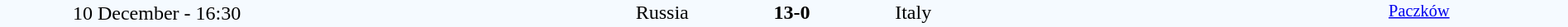<table style="width: 100%; background:#F5FAFF;" cellspacing="0">
<tr>
<td align=center rowspan=3 width=20%>10 December - 16:30</td>
</tr>
<tr>
<td width=24% align=right>Russia</td>
<td align=center width=13%><strong>13-0</strong></td>
<td width=24%>Italy</td>
<td style=font-size:85% rowspan=3 valign=top align=center><a href='#'>Paczków</a></td>
</tr>
<tr style=font-size:85%>
<td align=right valign=top></td>
<td></td>
<td></td>
</tr>
</table>
